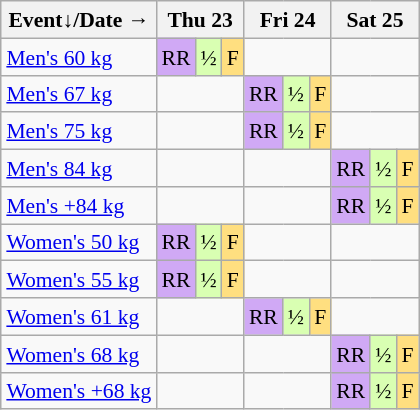<table class="wikitable" style="margin:0.5em auto; font-size:90%; line-height:1.25em;">
<tr style="text-align:center;">
<th>Event↓/Date →</th>
<th colspan="3">Thu 23</th>
<th colspan="3">Fri 24</th>
<th colspan="3">Sat 25</th>
</tr>
<tr style="text-align:center;">
<td style="text-align:left;"><a href='#'>Men's 60 kg</a></td>
<td style="background-color:#D0A9F5;">RR</td>
<td style="background-color:#D9FFB2;">½</td>
<td style="background-color:#FFDF80;">F</td>
<td colspan="3"></td>
<td colspan="3"></td>
</tr>
<tr style="text-align:center;">
<td style="text-align:left;"><a href='#'>Men's 67 kg</a></td>
<td colspan="3"></td>
<td style="background-color:#D0A9F5;">RR</td>
<td style="background-color:#D9FFB2;">½</td>
<td style="background-color:#FFDF80;">F</td>
<td colspan="3"></td>
</tr>
<tr style="text-align:center;">
<td style="text-align:left;"><a href='#'>Men's 75 kg</a></td>
<td colspan="3"></td>
<td style="background-color:#D0A9F5;">RR</td>
<td style="background-color:#D9FFB2;">½</td>
<td style="background-color:#FFDF80;">F</td>
<td colspan="3"></td>
</tr>
<tr style="text-align:center;">
<td style="text-align:left;"><a href='#'>Men's 84 kg</a></td>
<td colspan="3"></td>
<td colspan="3"></td>
<td style="background-color:#D0A9F5;">RR</td>
<td style="background-color:#D9FFB2;">½</td>
<td style="background-color:#FFDF80;">F</td>
</tr>
<tr style="text-align:center;">
<td style="text-align:left;"><a href='#'>Men's +84 kg</a></td>
<td colspan="3"></td>
<td colspan="3"></td>
<td style="background-color:#D0A9F5;">RR</td>
<td style="background-color:#D9FFB2;">½</td>
<td style="background-color:#FFDF80;">F</td>
</tr>
<tr style="text-align:center;">
<td style="text-align:left;"><a href='#'>Women's 50 kg</a></td>
<td style="background-color:#D0A9F5;">RR</td>
<td style="background-color:#D9FFB2;">½</td>
<td style="background-color:#FFDF80;">F</td>
<td colspan="3"></td>
<td colspan="3"></td>
</tr>
<tr style="text-align:center;">
<td style="text-align:left;"><a href='#'>Women's 55 kg</a></td>
<td style="background-color:#D0A9F5;">RR</td>
<td style="background-color:#D9FFB2;">½</td>
<td style="background-color:#FFDF80;">F</td>
<td colspan="3"></td>
<td colspan="3"></td>
</tr>
<tr style="text-align:center;">
<td style="text-align:left;"><a href='#'>Women's 61 kg</a></td>
<td colspan="3"></td>
<td style="background-color:#D0A9F5;">RR</td>
<td style="background-color:#D9FFB2;">½</td>
<td style="background-color:#FFDF80;">F</td>
<td colspan="3"></td>
</tr>
<tr style="text-align:center;">
<td style="text-align:left;"><a href='#'>Women's 68 kg</a></td>
<td colspan="3"></td>
<td colspan="3"></td>
<td style="background-color:#D0A9F5;">RR</td>
<td style="background-color:#D9FFB2;">½</td>
<td style="background-color:#FFDF80;">F</td>
</tr>
<tr style="text-align:center;">
<td style="text-align:left;"><a href='#'>Women's +68 kg</a></td>
<td colspan="3"></td>
<td colspan="3"></td>
<td style="background-color:#D0A9F5;">RR</td>
<td style="background-color:#D9FFB2;">½</td>
<td style="background-color:#FFDF80;">F</td>
</tr>
</table>
